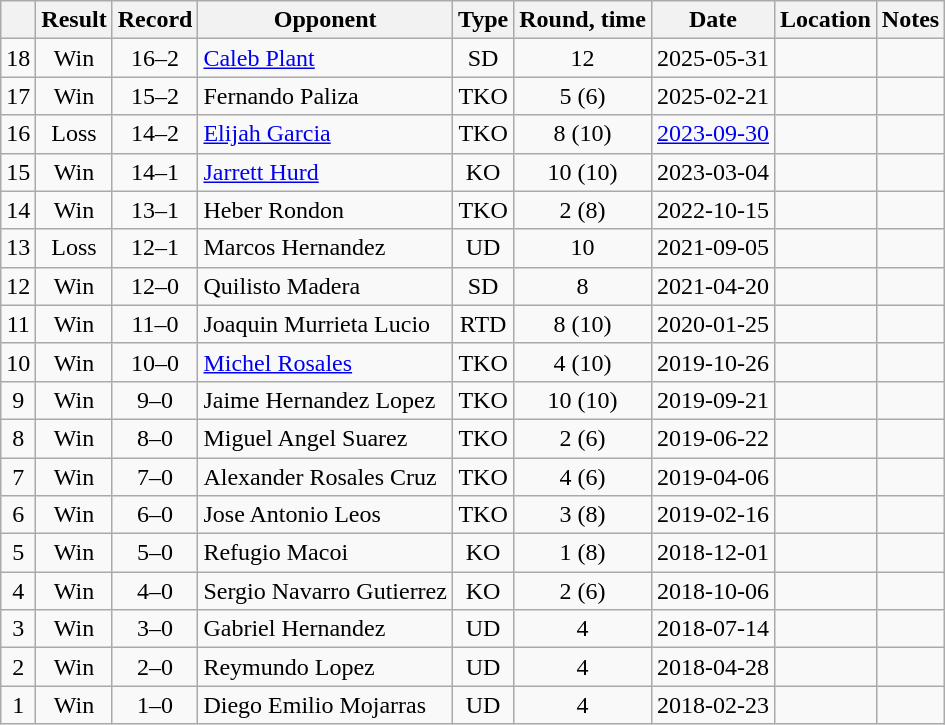<table class=wikitable style=text-align:center>
<tr>
<th></th>
<th>Result</th>
<th>Record</th>
<th>Opponent</th>
<th>Type</th>
<th>Round, time</th>
<th>Date</th>
<th>Location</th>
<th>Notes</th>
</tr>
<tr>
<td>18</td>
<td>Win</td>
<td>16–2</td>
<td align=left><a href='#'>Caleb Plant</a></td>
<td>SD</td>
<td>12</td>
<td>2025-05-31</td>
<td align=left></td>
<td align=left></td>
</tr>
<tr>
<td>17</td>
<td>Win</td>
<td>15–2</td>
<td align=left>Fernando Paliza</td>
<td>TKO</td>
<td>5 (6)</td>
<td>2025-02-21</td>
<td align=left></td>
<td align=left></td>
</tr>
<tr>
<td>16</td>
<td>Loss</td>
<td>14–2</td>
<td align=left><a href='#'>Elijah Garcia</a></td>
<td>TKO</td>
<td>8 (10)</td>
<td><a href='#'>2023-09-30</a></td>
<td align=left></td>
<td align=left></td>
</tr>
<tr>
<td>15</td>
<td>Win</td>
<td>14–1</td>
<td align=left><a href='#'>Jarrett Hurd</a></td>
<td>KO</td>
<td>10 (10)</td>
<td>2023-03-04</td>
<td align=left></td>
<td align=left></td>
</tr>
<tr>
<td>14</td>
<td>Win</td>
<td>13–1</td>
<td align=left>Heber Rondon</td>
<td>TKO</td>
<td>2 (8)</td>
<td>2022-10-15</td>
<td align=left></td>
<td align=left></td>
</tr>
<tr>
<td>13</td>
<td>Loss</td>
<td>12–1</td>
<td align=left>Marcos Hernandez</td>
<td>UD</td>
<td>10</td>
<td>2021-09-05</td>
<td align=left></td>
<td align=left></td>
</tr>
<tr>
<td>12</td>
<td>Win</td>
<td>12–0</td>
<td align=left>Quilisto Madera</td>
<td>SD</td>
<td>8</td>
<td>2021-04-20</td>
<td align=left></td>
<td align=left></td>
</tr>
<tr>
<td>11</td>
<td>Win</td>
<td>11–0</td>
<td align=left>Joaquin Murrieta Lucio</td>
<td>RTD</td>
<td>8 (10)</td>
<td>2020-01-25</td>
<td align=left></td>
<td align=left></td>
</tr>
<tr>
<td>10</td>
<td>Win</td>
<td>10–0</td>
<td align=left><a href='#'>Michel Rosales</a></td>
<td>TKO</td>
<td>4 (10)</td>
<td>2019-10-26</td>
<td align=left></td>
<td align=left></td>
</tr>
<tr>
<td>9</td>
<td>Win</td>
<td>9–0</td>
<td align=left>Jaime Hernandez Lopez</td>
<td>TKO</td>
<td>10 (10)</td>
<td>2019-09-21</td>
<td align=left></td>
<td align=left></td>
</tr>
<tr>
<td>8</td>
<td>Win</td>
<td>8–0</td>
<td align=left>Miguel Angel Suarez</td>
<td>TKO</td>
<td>2 (6)</td>
<td>2019-06-22</td>
<td align=left></td>
<td align=left></td>
</tr>
<tr>
<td>7</td>
<td>Win</td>
<td>7–0</td>
<td align=left>Alexander Rosales Cruz</td>
<td>TKO</td>
<td>4 (6)</td>
<td>2019-04-06</td>
<td align=left></td>
<td align=left></td>
</tr>
<tr>
<td>6</td>
<td>Win</td>
<td>6–0</td>
<td align=left>Jose Antonio Leos</td>
<td>TKO</td>
<td>3 (8)</td>
<td>2019-02-16</td>
<td align=left></td>
<td align=left></td>
</tr>
<tr>
<td>5</td>
<td>Win</td>
<td>5–0</td>
<td align=left>Refugio Macoi</td>
<td>KO</td>
<td>1 (8)</td>
<td>2018-12-01</td>
<td align=left></td>
<td align=left></td>
</tr>
<tr>
<td>4</td>
<td>Win</td>
<td>4–0</td>
<td align=left>Sergio Navarro Gutierrez</td>
<td>KO</td>
<td>2 (6)</td>
<td>2018-10-06</td>
<td align=left></td>
<td align=left></td>
</tr>
<tr>
<td>3</td>
<td>Win</td>
<td>3–0</td>
<td align=left>Gabriel Hernandez</td>
<td>UD</td>
<td>4</td>
<td>2018-07-14</td>
<td align=left></td>
<td align=left></td>
</tr>
<tr>
<td>2</td>
<td>Win</td>
<td>2–0</td>
<td align=left>Reymundo Lopez</td>
<td>UD</td>
<td>4</td>
<td>2018-04-28</td>
<td align=left></td>
<td align=left></td>
</tr>
<tr>
<td>1</td>
<td>Win</td>
<td>1–0</td>
<td align=left>Diego Emilio Mojarras</td>
<td>UD</td>
<td>4</td>
<td>2018-02-23</td>
<td align=left></td>
<td align=left></td>
</tr>
</table>
